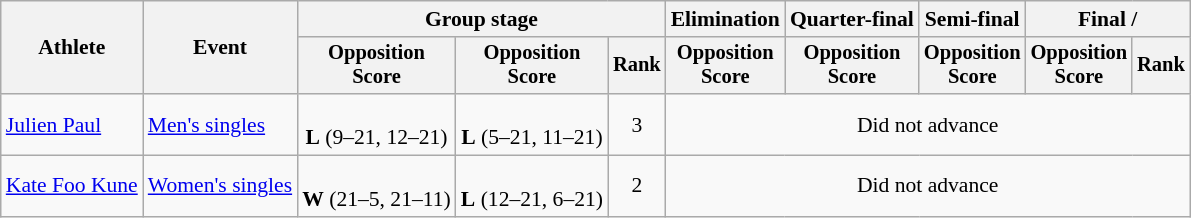<table class="wikitable" style="font-size:90%">
<tr>
<th rowspan="2">Athlete</th>
<th rowspan="2">Event</th>
<th colspan="3">Group stage</th>
<th>Elimination</th>
<th>Quarter-final</th>
<th>Semi-final</th>
<th colspan="2">Final / </th>
</tr>
<tr style="font-size:95%">
<th>Opposition<br>Score</th>
<th>Opposition<br>Score</th>
<th>Rank</th>
<th>Opposition<br>Score</th>
<th>Opposition<br>Score</th>
<th>Opposition<br>Score</th>
<th>Opposition<br>Score</th>
<th>Rank</th>
</tr>
<tr align="center">
<td align="left"><a href='#'>Julien Paul</a></td>
<td align="left"><a href='#'>Men's singles</a></td>
<td><br><strong>L</strong> (9–21, 12–21)</td>
<td><br><strong>L</strong> (5–21, 11–21)</td>
<td>3</td>
<td colspan="6">Did not advance</td>
</tr>
<tr align="center">
<td align="left"><a href='#'>Kate Foo Kune</a></td>
<td align="left"><a href='#'>Women's singles</a></td>
<td><br><strong>W</strong> (21–5, 21–11)</td>
<td><br><strong>L</strong> (12–21, 6–21)</td>
<td>2</td>
<td colspan="6">Did not advance</td>
</tr>
</table>
